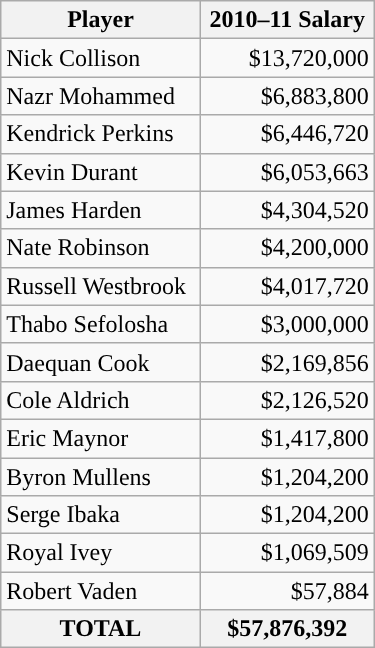<table width=250 px; class="wikitable sortable sortable">
<tr>
<th>Player</th>
<th>2010–11 Salary</th>
</tr>
<tr>
<td>Nick Collison</td>
<td align="right">$13,720,000</td>
</tr>
<tr>
<td>Nazr Mohammed</td>
<td align="right">$6,883,800</td>
</tr>
<tr>
<td>Kendrick Perkins</td>
<td align="right">$6,446,720</td>
</tr>
<tr>
<td>Kevin Durant</td>
<td align="right">$6,053,663</td>
</tr>
<tr>
<td>James Harden</td>
<td align="right">$4,304,520</td>
</tr>
<tr>
<td>Nate Robinson</td>
<td align="right">$4,200,000</td>
</tr>
<tr>
<td>Russell Westbrook</td>
<td align="right">$4,017,720</td>
</tr>
<tr>
<td>Thabo Sefolosha</td>
<td align="right">$3,000,000</td>
</tr>
<tr>
<td>Daequan Cook</td>
<td align="right">$2,169,856</td>
</tr>
<tr>
<td>Cole Aldrich</td>
<td align="right">$2,126,520</td>
</tr>
<tr>
<td>Eric Maynor</td>
<td align="right">$1,417,800</td>
</tr>
<tr>
<td>Byron Mullens</td>
<td align="right">$1,204,200</td>
</tr>
<tr>
<td>Serge Ibaka</td>
<td align="right">$1,204,200</td>
</tr>
<tr>
<td>Royal Ivey</td>
<td align="right">$1,069,509</td>
</tr>
<tr>
<td>Robert Vaden</td>
<td align="right">$57,884</td>
</tr>
<tr class="sortbottom">
<th><strong>TOTAL</strong></th>
<th><strong>$57,876,392</strong></th>
</tr>
</table>
